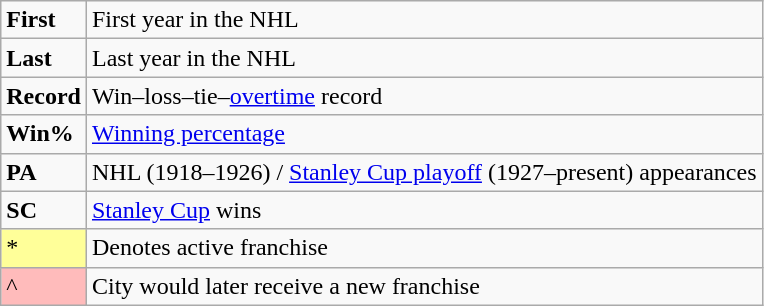<table class="wikitable">
<tr>
<td><strong>First</strong></td>
<td>First year in the NHL</td>
</tr>
<tr>
<td><strong>Last</strong></td>
<td>Last year in the NHL</td>
</tr>
<tr>
<td><strong>Record</strong></td>
<td>Win–loss–tie–<a href='#'>overtime</a> record</td>
</tr>
<tr>
<td><strong>Win%</strong></td>
<td><a href='#'>Winning percentage</a></td>
</tr>
<tr>
<td><strong>PA</strong></td>
<td>NHL (1918–1926) / <a href='#'>Stanley Cup playoff</a> (1927–present) appearances</td>
</tr>
<tr>
<td><strong>SC</strong></td>
<td><a href='#'>Stanley Cup</a> wins</td>
</tr>
<tr>
<td style="background:#ff9;">*</td>
<td>Denotes active franchise</td>
</tr>
<tr>
<td style="background:#fbb;">^</td>
<td>City would later receive a new franchise</td>
</tr>
</table>
